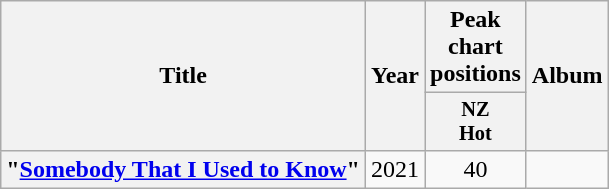<table class="wikitable plainrowheaders" style="text-align:center;">
<tr>
<th scope="col" rowspan="2">Title</th>
<th scope="col" rowspan="2">Year</th>
<th scope="col" colspan="1">Peak chart positions</th>
<th scope="col" rowspan="2">Album</th>
</tr>
<tr>
<th scope="col" style="width:2.75em;font-size:85%;">NZ<br>Hot<br></th>
</tr>
<tr>
<th scope="row">"<a href='#'>Somebody That I Used to Know</a>"<br></th>
<td>2021</td>
<td>40</td>
<td></td>
</tr>
</table>
